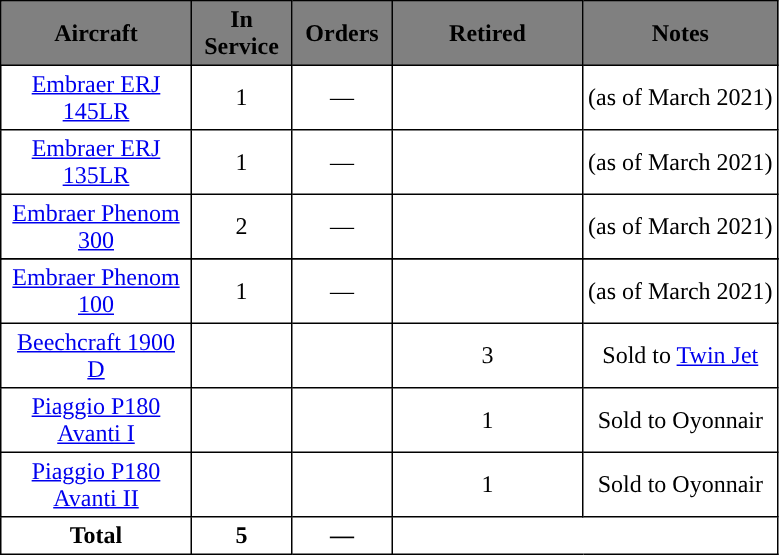<table class="toccolours" border="1" cellpadding="3" style="border-collapse:collapse; text-align:center">
<tr style="background:grey">
<th rowspan="1" style="width:120px;"><span>Aircraft</span></th>
<th rowspan="1" style="width:60px;"><span>In Service</span></th>
<th rowspan="1" style="width:60px;"><span>Orders</span></th>
<th rowspan="1" style="width:120px;"><span>Retired</span></th>
<th>Notes</th>
</tr>
<tr>
<td><a href='#'>Embraer ERJ 145LR</a></td>
<td>1</td>
<td>—</td>
<td></td>
<td>(as of March 2021)</td>
</tr>
<tr>
<td><a href='#'>Embraer ERJ 135LR</a></td>
<td>1</td>
<td>—</td>
<td></td>
<td>(as of March 2021)</td>
</tr>
<tr>
<td><a href='#'>Embraer Phenom 300</a></td>
<td>2</td>
<td>—</td>
<td></td>
<td>(as of March 2021)</td>
</tr>
<tr>
</tr>
<tr>
<td><a href='#'>Embraer Phenom 100</a></td>
<td>1</td>
<td>—</td>
<td></td>
<td>(as of March 2021)</td>
</tr>
<tr>
<td><a href='#'>Beechcraft 1900 D</a></td>
<td></td>
<td></td>
<td>3</td>
<td>Sold to <a href='#'>Twin Jet</a></td>
</tr>
<tr>
<td><a href='#'>Piaggio P180 Avanti I</a></td>
<td></td>
<td></td>
<td>1</td>
<td>Sold to Oyonnair</td>
</tr>
<tr>
<td><a href='#'>Piaggio P180 Avanti II</a></td>
<td></td>
<td></td>
<td>1</td>
<td>Sold to Oyonnair</td>
</tr>
<tr>
<th>Total</th>
<th>5</th>
<th>—</th>
<th colspan="8"></th>
</tr>
</table>
